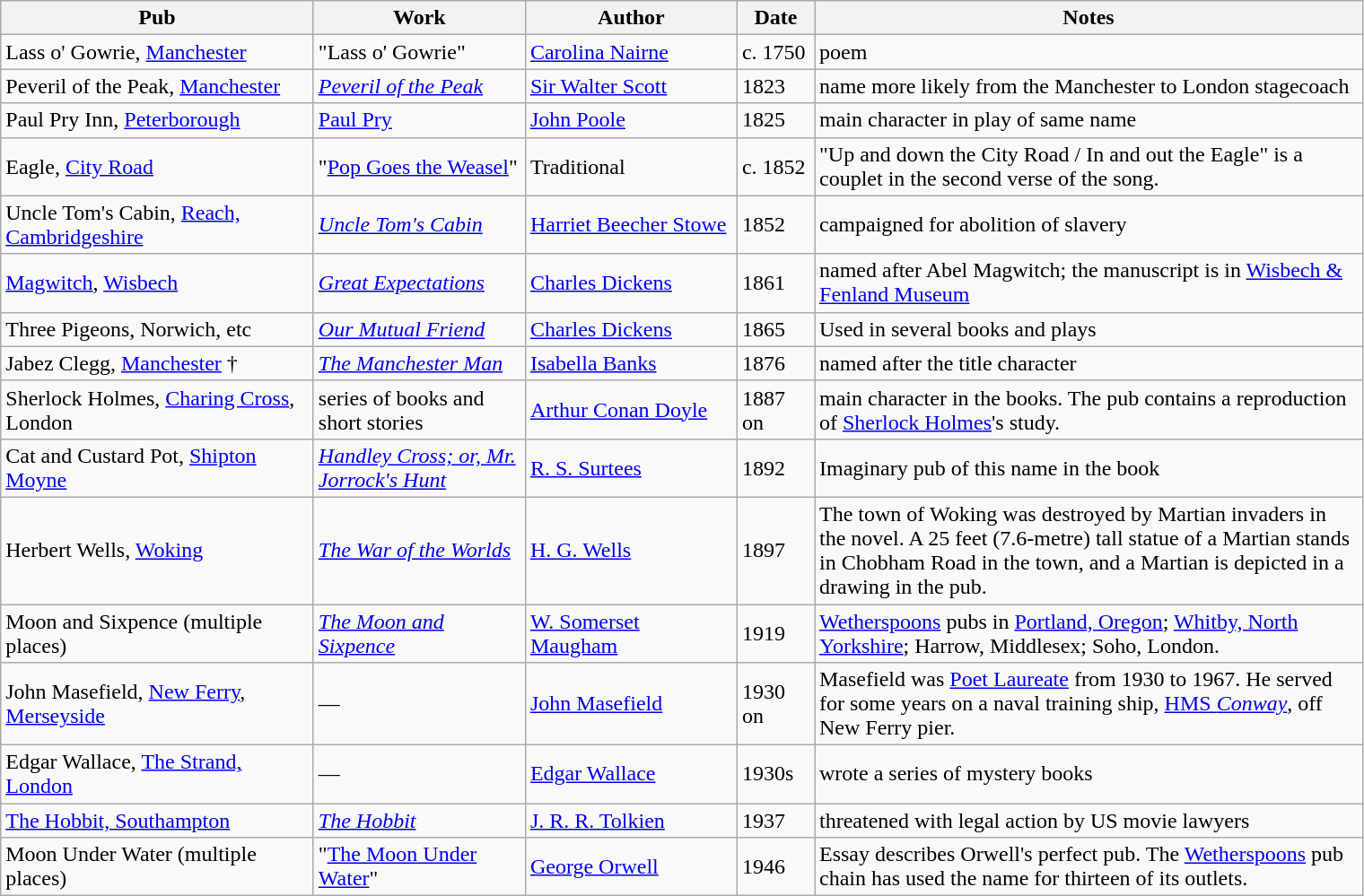<table class="wikitable sortable">
<tr>
<th style="width: 225px;">Pub</th>
<th style="width: 150px;">Work</th>
<th style="width: 150px;">Author</th>
<th style="width:  50px;">Date</th>
<th style="width: 400px;">Notes</th>
</tr>
<tr>
<td>Lass o' Gowrie, <a href='#'>Manchester</a></td>
<td>"Lass o' Gowrie"</td>
<td><a href='#'>Carolina Nairne</a></td>
<td>c. 1750</td>
<td>poem</td>
</tr>
<tr>
<td>Peveril of the Peak, <a href='#'>Manchester</a></td>
<td><em><a href='#'>Peveril of the Peak</a></em></td>
<td><a href='#'>Sir Walter Scott</a></td>
<td>1823</td>
<td>name more likely from the Manchester to London stagecoach</td>
</tr>
<tr>
<td>Paul Pry Inn, <a href='#'>Peterborough</a></td>
<td><a href='#'>Paul Pry</a></td>
<td><a href='#'>John Poole</a></td>
<td>1825</td>
<td>main character in play of same name</td>
</tr>
<tr>
<td>Eagle, <a href='#'>City Road</a></td>
<td>"<a href='#'>Pop Goes the Weasel</a>"</td>
<td>Traditional</td>
<td>c. 1852</td>
<td>"Up and down the City Road / In and out the Eagle" is a couplet in the second verse of the song.</td>
</tr>
<tr>
<td>Uncle Tom's Cabin, <a href='#'>Reach, Cambridgeshire</a></td>
<td><em><a href='#'>Uncle Tom's Cabin</a></em></td>
<td><a href='#'>Harriet Beecher Stowe</a></td>
<td>1852</td>
<td>campaigned for abolition of slavery</td>
</tr>
<tr>
<td><a href='#'>Magwitch</a>, <a href='#'>Wisbech</a></td>
<td><em><a href='#'>Great Expectations</a></em></td>
<td><a href='#'>Charles Dickens</a></td>
<td>1861</td>
<td>named after Abel Magwitch; the manuscript is in <a href='#'>Wisbech & Fenland Museum</a></td>
</tr>
<tr>
<td>Three Pigeons, Norwich, etc</td>
<td><em><a href='#'>Our Mutual Friend</a></em></td>
<td><a href='#'>Charles Dickens</a></td>
<td>1865</td>
<td>Used in several books and plays</td>
</tr>
<tr>
<td>Jabez Clegg, <a href='#'>Manchester</a> †</td>
<td><em><a href='#'>The Manchester Man</a></em></td>
<td><a href='#'>Isabella Banks</a></td>
<td>1876</td>
<td>named after the title character</td>
</tr>
<tr>
<td>Sherlock Holmes, <a href='#'>Charing Cross</a>, London</td>
<td>series of books and short stories</td>
<td><a href='#'>Arthur Conan Doyle</a></td>
<td>1887 on</td>
<td>main character in the books. The pub contains a reproduction of <a href='#'>Sherlock Holmes</a>'s study.</td>
</tr>
<tr>
<td>Cat and Custard Pot, <a href='#'>Shipton Moyne</a></td>
<td><em><a href='#'>Handley Cross; or, Mr. Jorrock's Hunt</a></em></td>
<td><a href='#'>R. S. Surtees</a></td>
<td>1892</td>
<td>Imaginary pub of this name in the book</td>
</tr>
<tr>
<td>Herbert Wells, <a href='#'>Woking</a></td>
<td><em><a href='#'>The War of the Worlds</a></em></td>
<td><a href='#'>H. G. Wells</a></td>
<td>1897</td>
<td>The town of Woking was destroyed by Martian invaders in the novel. A 25 feet (7.6-metre) tall statue of a Martian stands in Chobham Road in the town, and a Martian is depicted in a drawing in the pub.</td>
</tr>
<tr>
<td>Moon and Sixpence (multiple places)</td>
<td><em><a href='#'>The Moon and Sixpence</a></em></td>
<td><a href='#'>W. Somerset Maugham</a></td>
<td>1919</td>
<td><a href='#'>Wetherspoons</a> pubs in <a href='#'>Portland, Oregon</a>; <a href='#'>Whitby, North Yorkshire</a>; Harrow, Middlesex; Soho, London.</td>
</tr>
<tr>
<td>John Masefield, <a href='#'>New Ferry</a>, <a href='#'>Merseyside</a></td>
<td>—</td>
<td><a href='#'>John Masefield</a></td>
<td>1930 on</td>
<td>Masefield was <a href='#'>Poet Laureate</a> from 1930 to 1967. He served for some years on a naval training ship, <a href='#'>HMS <em>Conway</em></a>, off New Ferry pier.</td>
</tr>
<tr>
<td>Edgar Wallace, <a href='#'>The Strand, London</a></td>
<td>—</td>
<td><a href='#'>Edgar Wallace</a></td>
<td>1930s</td>
<td>wrote a series of mystery books</td>
</tr>
<tr>
<td><a href='#'>The Hobbit, Southampton</a></td>
<td><em><a href='#'>The Hobbit</a></em></td>
<td><a href='#'>J. R. R. Tolkien</a></td>
<td>1937</td>
<td>threatened with legal action by US movie lawyers</td>
</tr>
<tr>
<td>Moon Under Water (multiple places)</td>
<td>"<a href='#'>The Moon Under Water</a>"</td>
<td><a href='#'>George Orwell</a></td>
<td>1946</td>
<td>Essay describes Orwell's perfect pub. The <a href='#'>Wetherspoons</a> pub chain has used the name for thirteen of its outlets.</td>
</tr>
</table>
